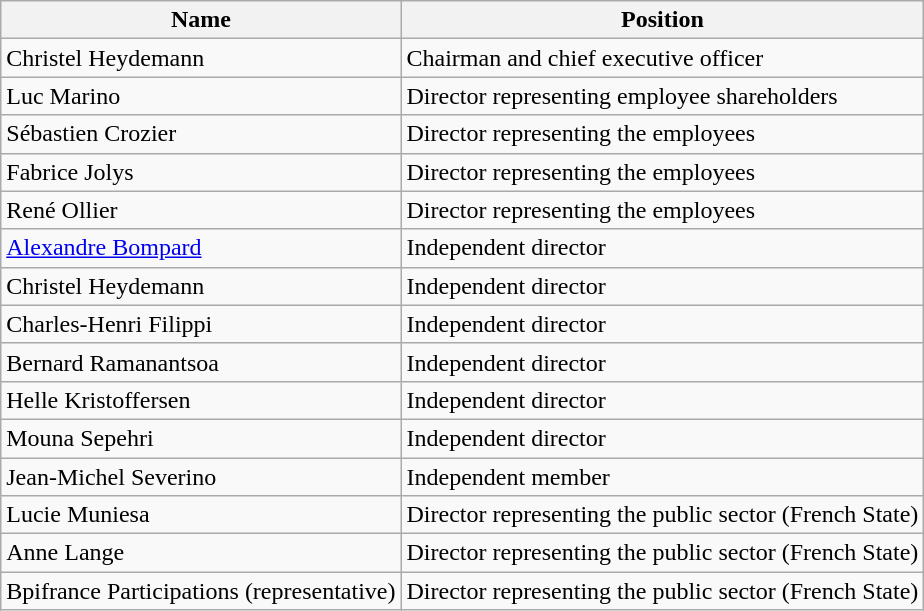<table class="wikitable sortable centre">
<tr>
<th>Name</th>
<th>Position</th>
</tr>
<tr>
<td>Christel Heydemann</td>
<td>Chairman and chief executive officer</td>
</tr>
<tr>
<td>Luc Marino</td>
<td>Director representing employee shareholders</td>
</tr>
<tr>
<td>Sébastien Crozier</td>
<td>Director representing the employees</td>
</tr>
<tr>
<td>Fabrice Jolys</td>
<td>Director representing the employees</td>
</tr>
<tr>
<td>René Ollier</td>
<td>Director representing the employees</td>
</tr>
<tr>
<td><a href='#'>Alexandre Bompard</a></td>
<td>Independent director</td>
</tr>
<tr>
<td>Christel Heydemann</td>
<td>Independent director</td>
</tr>
<tr>
<td>Charles-Henri Filippi</td>
<td>Independent director</td>
</tr>
<tr>
<td>Bernard Ramanantsoa</td>
<td>Independent director</td>
</tr>
<tr>
<td>Helle Kristoffersen</td>
<td>Independent director</td>
</tr>
<tr>
<td>Mouna Sepehri</td>
<td>Independent director</td>
</tr>
<tr>
<td>Jean-Michel Severino</td>
<td>Independent member</td>
</tr>
<tr>
<td>Lucie Muniesa</td>
<td>Director representing the public sector (French State)</td>
</tr>
<tr>
<td>Anne Lange</td>
<td>Director representing the public sector (French State)</td>
</tr>
<tr>
<td>Bpifrance Participations (representative)</td>
<td>Director representing the public sector (French State)</td>
</tr>
</table>
